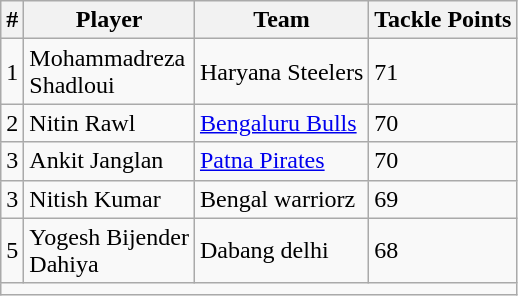<table class="wikitable" style="text-align: left">
<tr>
<th>#</th>
<th>Player</th>
<th>Team</th>
<th>Tackle Points</th>
</tr>
<tr>
<td>1</td>
<td style="text-align left">Mohammadreza<br>Shadloui</td>
<td>Haryana Steelers</td>
<td>71</td>
</tr>
<tr>
<td>2</td>
<td style="text-align left"> Nitin Rawl</td>
<td><a href='#'>Bengaluru Bulls</a></td>
<td>70</td>
</tr>
<tr>
<td>3</td>
<td style="text-align left"> Ankit Janglan</td>
<td><a href='#'>Patna Pirates</a></td>
<td>70</td>
</tr>
<tr>
<td>3</td>
<td style="text-align left">Nitish Kumar</td>
<td>Bengal warriorz</td>
<td>69</td>
</tr>
<tr>
<td>5</td>
<td style="text-align left"> Yogesh Bijender<br>Dahiya</td>
<td>Dabang delhi</td>
<td>68</td>
</tr>
<tr class="sortbottom">
<td colspan="4"></td>
</tr>
</table>
